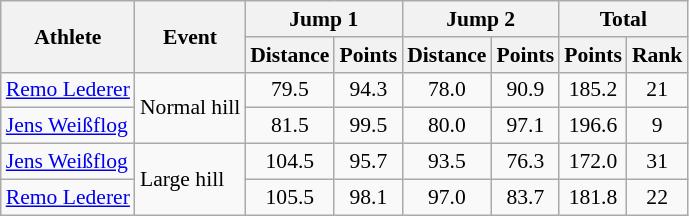<table class="wikitable" style="font-size:90%">
<tr>
<th rowspan="2">Athlete</th>
<th rowspan="2">Event</th>
<th colspan="2">Jump 1</th>
<th colspan="2">Jump 2</th>
<th colspan="2">Total</th>
</tr>
<tr>
<th>Distance</th>
<th>Points</th>
<th>Distance</th>
<th>Points</th>
<th>Points</th>
<th>Rank</th>
</tr>
<tr>
<td><a href='#'>Remo Lederer</a></td>
<td rowspan="2">Normal hill</td>
<td align="center">79.5</td>
<td align="center">94.3</td>
<td align="center">78.0</td>
<td align="center">90.9</td>
<td align="center">185.2</td>
<td align="center">21</td>
</tr>
<tr>
<td><a href='#'>Jens Weißflog</a></td>
<td align="center">81.5</td>
<td align="center">99.5</td>
<td align="center">80.0</td>
<td align="center">97.1</td>
<td align="center">196.6</td>
<td align="center">9</td>
</tr>
<tr>
<td><a href='#'>Jens Weißflog</a></td>
<td rowspan="2">Large hill</td>
<td align="center">104.5</td>
<td align="center">95.7</td>
<td align="center">93.5</td>
<td align="center">76.3</td>
<td align="center">172.0</td>
<td align="center">31</td>
</tr>
<tr>
<td><a href='#'>Remo Lederer</a></td>
<td align="center">105.5</td>
<td align="center">98.1</td>
<td align="center">97.0</td>
<td align="center">83.7</td>
<td align="center">181.8</td>
<td align="center">22</td>
</tr>
</table>
